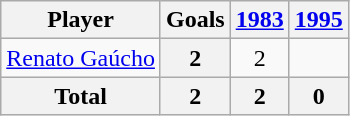<table class="wikitable sortable" style="text-align:center;">
<tr>
<th>Player</th>
<th>Goals</th>
<th><a href='#'>1983</a></th>
<th><a href='#'>1995</a></th>
</tr>
<tr>
<td align="left"> <a href='#'>Renato Gaúcho</a></td>
<th>2</th>
<td>2</td>
<td></td>
</tr>
<tr class="sortbottom">
<th>Total</th>
<th>2</th>
<th>2</th>
<th>0</th>
</tr>
</table>
